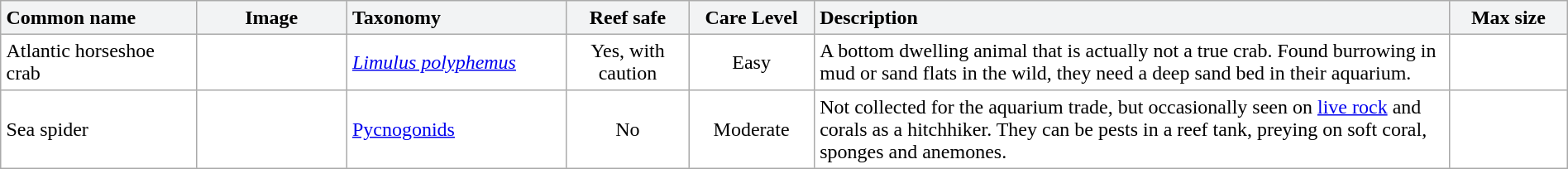<table class="sortable collapsible" cellpadding="4" width="100%" border="1" style="border:1px solid #aaa; border-collapse:collapse">
<tr>
<th align="left" style="background:#F2F3F4" width="170px">Common name</th>
<th style="background:#F2F3F4" width="130px" class="unsortable">Image</th>
<th align="left" style="background:#F2F3F4" width="190px">Taxonomy</th>
<th style="background:#F2F3F4" width="100px">Reef safe</th>
<th style="background:#F2F3F4" width="100px">Care Level</th>
<th align="left" style="background:#F2F3F4" width="610px" class="unsortable">Description</th>
<th style="background:#F2F3F4" width="100px">Max size</th>
</tr>
<tr>
<td>Atlantic horseshoe crab</td>
<td></td>
<td><em><a href='#'>Limulus polyphemus</a></em></td>
<td align="center">Yes, with caution</td>
<td align="center">Easy</td>
<td>A bottom dwelling animal that is actually not a true crab.  Found burrowing in mud or sand flats in the wild, they need a deep sand bed in their aquarium.</td>
<td align="center"></td>
</tr>
<tr>
<td>Sea spider</td>
<td></td>
<td><a href='#'>Pycnogonids</a></td>
<td align="center">No</td>
<td align="center">Moderate</td>
<td>Not collected for the aquarium trade, but occasionally seen on <a href='#'>live rock</a> and corals as a hitchhiker.  They can be pests in a reef tank, preying on soft coral, sponges and anemones.</td>
<td align="center"></td>
</tr>
</table>
